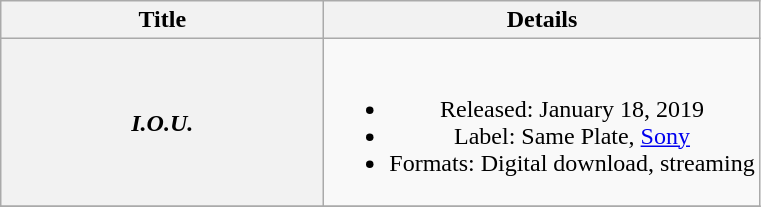<table class="wikitable plainrowheaders" style="text-align:center">
<tr>
<th scope="col" style="width:13em">Title</th>
<th scope="col">Details</th>
</tr>
<tr>
<th scope="row"><em>I.O.U.</em></th>
<td><br><ul><li>Released: January 18, 2019</li><li>Label: Same Plate, <a href='#'>Sony</a></li><li>Formats: Digital download, streaming</li></ul></td>
</tr>
<tr>
</tr>
</table>
